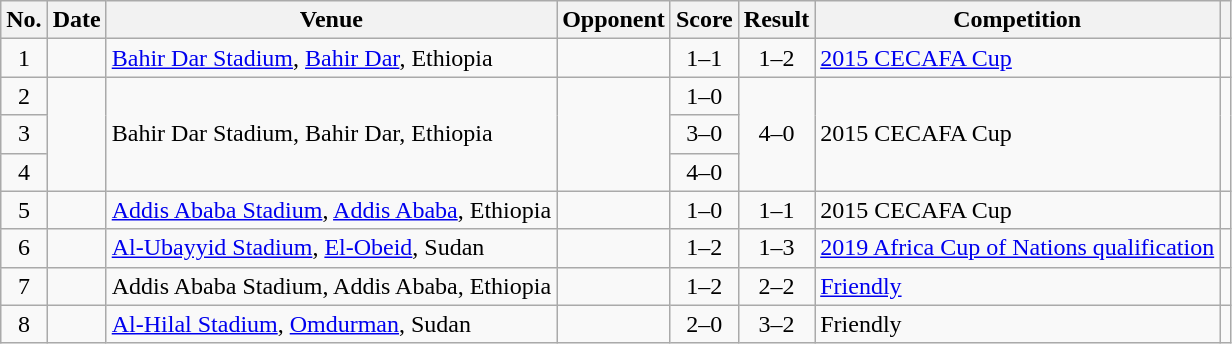<table class="wikitable sortable">
<tr>
<th scope="col">No.</th>
<th scope="col">Date</th>
<th scope="col">Venue</th>
<th scope="col">Opponent</th>
<th scope="col">Score</th>
<th scope="col">Result</th>
<th scope="col">Competition</th>
<th scope="col" class="unsortable"></th>
</tr>
<tr>
<td align="center">1</td>
<td></td>
<td><a href='#'>Bahir Dar Stadium</a>, <a href='#'>Bahir Dar</a>, Ethiopia</td>
<td></td>
<td align="center">1–1</td>
<td align="center">1–2</td>
<td><a href='#'>2015 CECAFA Cup</a></td>
<td></td>
</tr>
<tr>
<td align="center">2</td>
<td rowspan="3"></td>
<td rowspan="3">Bahir Dar Stadium, Bahir Dar, Ethiopia</td>
<td rowspan="3"></td>
<td align="center">1–0</td>
<td rowspan="3" align="center">4–0</td>
<td rowspan="3">2015 CECAFA Cup</td>
<td rowspan="3"></td>
</tr>
<tr>
<td align="center">3</td>
<td align="center">3–0</td>
</tr>
<tr>
<td align="center">4</td>
<td align="center">4–0</td>
</tr>
<tr>
<td align="center">5</td>
<td></td>
<td><a href='#'>Addis Ababa Stadium</a>, <a href='#'>Addis Ababa</a>, Ethiopia</td>
<td></td>
<td align="center">1–0</td>
<td align="center">1–1</td>
<td>2015 CECAFA Cup</td>
<td></td>
</tr>
<tr>
<td align="center">6</td>
<td></td>
<td><a href='#'>Al-Ubayyid Stadium</a>, <a href='#'>El-Obeid</a>, Sudan</td>
<td></td>
<td align="center">1–2</td>
<td align="center">1–3</td>
<td><a href='#'>2019 Africa Cup of Nations qualification</a></td>
<td></td>
</tr>
<tr>
<td align="center">7</td>
<td></td>
<td>Addis Ababa Stadium, Addis Ababa, Ethiopia</td>
<td></td>
<td align="center">1–2</td>
<td align="center">2–2</td>
<td><a href='#'>Friendly</a></td>
<td></td>
</tr>
<tr>
<td align="center">8</td>
<td></td>
<td><a href='#'>Al-Hilal Stadium</a>, <a href='#'>Omdurman</a>, Sudan</td>
<td></td>
<td align="center">2–0</td>
<td align="center">3–2</td>
<td>Friendly</td>
<td></td>
</tr>
</table>
